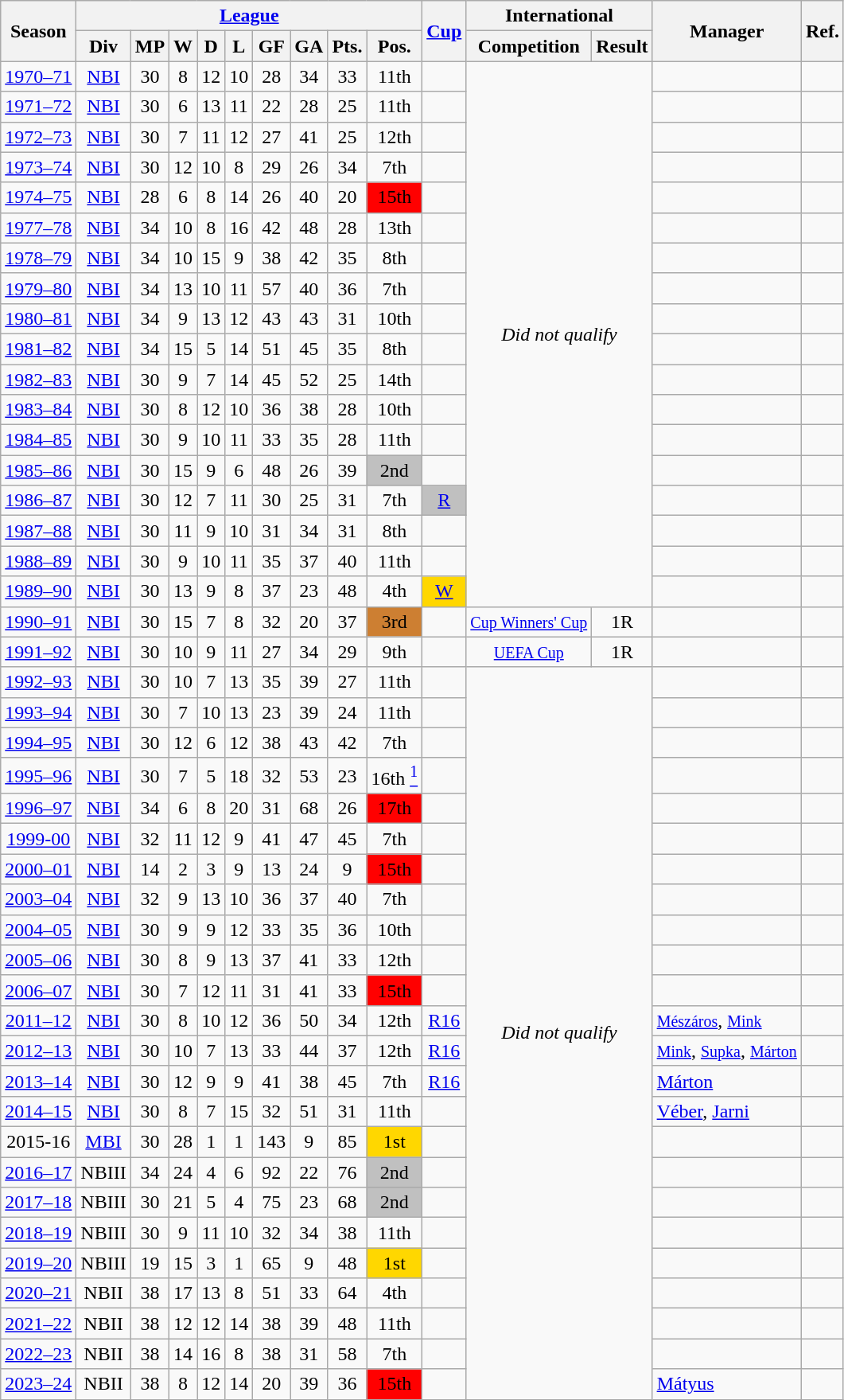<table class="wikitable sortable"  style="text-align:center">
<tr>
<th rowspan="2"><strong>Season</strong></th>
<th colspan="9"><a href='#'>League</a></th>
<th rowspan="2"><a href='#'>Cup</a></th>
<th colspan="2">International</th>
<th rowspan="2">Manager</th>
<th rowspan="2">Ref.</th>
</tr>
<tr>
<th>Div</th>
<th>MP</th>
<th>W</th>
<th>D</th>
<th>L</th>
<th>GF</th>
<th>GA</th>
<th>Pts.</th>
<th>Pos.</th>
<th>Competition</th>
<th>Result</th>
</tr>
<tr>
<td><a href='#'>1970–71</a></td>
<td><a href='#'>NBI</a></td>
<td>30</td>
<td>8</td>
<td>12</td>
<td>10</td>
<td>28</td>
<td>34</td>
<td>33</td>
<td>11th</td>
<td></td>
<td colspan="2" rowspan="18"><em>Did not qualify</em></td>
<td style="text-align:left;" !></td>
<td></td>
</tr>
<tr>
<td><a href='#'>1971–72</a></td>
<td><a href='#'>NBI</a></td>
<td>30</td>
<td>6</td>
<td>13</td>
<td>11</td>
<td>22</td>
<td>28</td>
<td>25</td>
<td>11th</td>
<td></td>
<td style="text-align:left;" !></td>
<td></td>
</tr>
<tr>
<td><a href='#'>1972–73</a></td>
<td><a href='#'>NBI</a></td>
<td>30</td>
<td>7</td>
<td>11</td>
<td>12</td>
<td>27</td>
<td>41</td>
<td>25</td>
<td>12th</td>
<td></td>
<td style="text-align:left;" !></td>
<td></td>
</tr>
<tr>
<td><a href='#'>1973–74</a></td>
<td><a href='#'>NBI</a></td>
<td>30</td>
<td>12</td>
<td>10</td>
<td>8</td>
<td>29</td>
<td>26</td>
<td>34</td>
<td>7th</td>
<td></td>
<td style="text-align:left;" !></td>
<td></td>
</tr>
<tr>
<td><a href='#'>1974–75</a></td>
<td><a href='#'>NBI</a> </td>
<td>28</td>
<td>6</td>
<td>8</td>
<td>14</td>
<td>26</td>
<td>40</td>
<td>20</td>
<td style="background:red;" !>15th</td>
<td></td>
<td style="text-align:left;" !></td>
<td></td>
</tr>
<tr>
<td><a href='#'>1977–78</a></td>
<td><a href='#'>NBI</a></td>
<td>34</td>
<td>10</td>
<td>8</td>
<td>16</td>
<td>42</td>
<td>48</td>
<td>28</td>
<td>13th</td>
<td></td>
<td style="text-align:left;" !></td>
<td></td>
</tr>
<tr>
<td><a href='#'>1978–79</a></td>
<td><a href='#'>NBI</a></td>
<td>34</td>
<td>10</td>
<td>15</td>
<td>9</td>
<td>38</td>
<td>42</td>
<td>35</td>
<td>8th</td>
<td></td>
<td style="text-align:left;" !></td>
<td></td>
</tr>
<tr>
<td><a href='#'>1979–80</a></td>
<td><a href='#'>NBI</a></td>
<td>34</td>
<td>13</td>
<td>10</td>
<td>11</td>
<td>57</td>
<td>40</td>
<td>36</td>
<td>7th</td>
<td></td>
<td style="text-align:left;" !></td>
<td></td>
</tr>
<tr>
<td><a href='#'>1980–81</a></td>
<td><a href='#'>NBI</a></td>
<td>34</td>
<td>9</td>
<td>13</td>
<td>12</td>
<td>43</td>
<td>43</td>
<td>31</td>
<td>10th</td>
<td></td>
<td style="text-align:left;" !></td>
<td></td>
</tr>
<tr>
<td><a href='#'>1981–82</a></td>
<td><a href='#'>NBI</a></td>
<td>34</td>
<td>15</td>
<td>5</td>
<td>14</td>
<td>51</td>
<td>45</td>
<td>35</td>
<td>8th</td>
<td></td>
<td style="text-align:left;" !></td>
<td></td>
</tr>
<tr>
<td><a href='#'>1982–83</a></td>
<td><a href='#'>NBI</a></td>
<td>30</td>
<td>9</td>
<td>7</td>
<td>14</td>
<td>45</td>
<td>52</td>
<td>25</td>
<td>14th</td>
<td></td>
<td style="text-align:left;" !></td>
<td></td>
</tr>
<tr>
<td><a href='#'>1983–84</a></td>
<td><a href='#'>NBI</a></td>
<td>30</td>
<td>8</td>
<td>12</td>
<td>10</td>
<td>36</td>
<td>38</td>
<td>28</td>
<td>10th</td>
<td></td>
<td style="text-align:left;" !></td>
<td></td>
</tr>
<tr>
<td><a href='#'>1984–85</a></td>
<td><a href='#'>NBI</a></td>
<td>30</td>
<td>9</td>
<td>10</td>
<td>11</td>
<td>33</td>
<td>35</td>
<td>28</td>
<td>11th</td>
<td></td>
<td style="text-align:left;" !></td>
<td></td>
</tr>
<tr>
<td><a href='#'>1985–86</a></td>
<td><a href='#'>NBI</a></td>
<td>30</td>
<td>15</td>
<td>9</td>
<td>6</td>
<td>48</td>
<td>26</td>
<td>39</td>
<td style="background:silver;" !>2nd</td>
<td></td>
<td style="text-align:left;" !></td>
<td></td>
</tr>
<tr>
<td><a href='#'>1986–87</a></td>
<td><a href='#'>NBI</a></td>
<td>30</td>
<td>12</td>
<td>7</td>
<td>11</td>
<td>30</td>
<td>25</td>
<td>31</td>
<td>7th</td>
<td style="background:silver;" !><a href='#'>R</a></td>
<td style="text-align:left;" !></td>
<td></td>
</tr>
<tr>
<td><a href='#'>1987–88</a></td>
<td><a href='#'>NBI</a></td>
<td>30</td>
<td>11</td>
<td>9</td>
<td>10</td>
<td>31</td>
<td>34</td>
<td>31</td>
<td>8th</td>
<td></td>
<td style="text-align:left;" !></td>
<td></td>
</tr>
<tr>
<td><a href='#'>1988–89</a></td>
<td><a href='#'>NBI</a></td>
<td>30</td>
<td>9</td>
<td>10</td>
<td>11</td>
<td>35</td>
<td>37</td>
<td>40</td>
<td>11th</td>
<td></td>
<td style="text-align:left;" !></td>
<td></td>
</tr>
<tr>
<td><a href='#'>1989–90</a></td>
<td><a href='#'>NBI</a></td>
<td>30</td>
<td>13</td>
<td>9</td>
<td>8</td>
<td>37</td>
<td>23</td>
<td>48</td>
<td>4th</td>
<td style="background:gold;" !><a href='#'>W</a></td>
<td style="text-align:left;" !></td>
<td></td>
</tr>
<tr>
<td><a href='#'>1990–91</a></td>
<td><a href='#'>NBI</a></td>
<td>30</td>
<td>15</td>
<td>7</td>
<td>8</td>
<td>32</td>
<td>20</td>
<td>37</td>
<td style="text-align:center;" bgcolor="CD7F32">3rd</td>
<td></td>
<td><small><a href='#'>Cup Winners' Cup</a></small></td>
<td>1R</td>
<td style="text-align:left;" !></td>
<td></td>
</tr>
<tr>
<td><a href='#'>1991–92</a></td>
<td><a href='#'>NBI</a></td>
<td>30</td>
<td>10</td>
<td>9</td>
<td>11</td>
<td>27</td>
<td>34</td>
<td>29</td>
<td>9th</td>
<td></td>
<td><small><a href='#'>UEFA Cup</a></small></td>
<td>1R</td>
<td style="text-align:left;" !></td>
<td></td>
</tr>
<tr>
<td><a href='#'>1992–93</a></td>
<td><a href='#'>NBI</a></td>
<td>30</td>
<td>10</td>
<td>7</td>
<td>13</td>
<td>35</td>
<td>39</td>
<td>27</td>
<td>11th</td>
<td></td>
<td colspan="2" rowspan="24"><em>Did not qualify</em></td>
<td style="text-align:left;" !></td>
<td></td>
</tr>
<tr>
<td><a href='#'>1993–94</a></td>
<td><a href='#'>NBI</a></td>
<td>30</td>
<td>7</td>
<td>10</td>
<td>13</td>
<td>23</td>
<td>39</td>
<td>24</td>
<td>11th</td>
<td></td>
<td style="text-align:left;" !></td>
<td></td>
</tr>
<tr>
<td><a href='#'>1994–95</a></td>
<td><a href='#'>NBI</a></td>
<td>30</td>
<td>12</td>
<td>6</td>
<td>12</td>
<td>38</td>
<td>43</td>
<td>42</td>
<td>7th</td>
<td></td>
<td style="text-align:left;" !></td>
<td></td>
</tr>
<tr>
<td><a href='#'>1995–96</a></td>
<td><a href='#'>NBI</a></td>
<td>30</td>
<td>7</td>
<td>5</td>
<td>18</td>
<td>32</td>
<td>53</td>
<td>23</td>
<td>16th <a href='#'><sup>1</sup></a></td>
<td></td>
<td style="text-align:left;" !></td>
<td></td>
</tr>
<tr>
<td><a href='#'>1996–97</a></td>
<td><a href='#'>NBI</a></td>
<td>34</td>
<td>6</td>
<td>8</td>
<td>20</td>
<td>31</td>
<td>68</td>
<td>26</td>
<td style="background:red;" !>17th</td>
<td></td>
<td style="text-align:left;" !></td>
<td></td>
</tr>
<tr>
<td><a href='#'>1999-00</a></td>
<td><a href='#'>NBI</a></td>
<td>32</td>
<td>11</td>
<td>12</td>
<td>9</td>
<td>41</td>
<td>47</td>
<td>45</td>
<td>7th</td>
<td></td>
<td style="text-align:left;" !></td>
<td></td>
</tr>
<tr>
<td><a href='#'>2000–01</a></td>
<td><a href='#'>NBI</a></td>
<td>14</td>
<td>2</td>
<td>3</td>
<td>9</td>
<td>13</td>
<td>24</td>
<td>9</td>
<td style="background:red;" !>15th</td>
<td></td>
<td style="text-align:left;" !></td>
<td></td>
</tr>
<tr>
<td><a href='#'>2003–04</a></td>
<td><a href='#'>NBI</a></td>
<td>32</td>
<td>9</td>
<td>13</td>
<td>10</td>
<td>36</td>
<td>37</td>
<td>40</td>
<td>7th</td>
<td></td>
<td style="text-align:left;" !></td>
<td></td>
</tr>
<tr>
<td><a href='#'>2004–05</a></td>
<td><a href='#'>NBI</a></td>
<td>30</td>
<td>9</td>
<td>9</td>
<td>12</td>
<td>33</td>
<td>35</td>
<td>36</td>
<td>10th</td>
<td></td>
<td style="text-align:left;" !></td>
<td></td>
</tr>
<tr>
<td><a href='#'>2005–06</a></td>
<td><a href='#'>NBI</a></td>
<td>30</td>
<td>8</td>
<td>9</td>
<td>13</td>
<td>37</td>
<td>41</td>
<td>33</td>
<td>12th</td>
<td></td>
<td style="text-align:left;" !></td>
<td></td>
</tr>
<tr>
<td><a href='#'>2006–07</a></td>
<td><a href='#'>NBI</a></td>
<td>30</td>
<td>7</td>
<td>12</td>
<td>11</td>
<td>31</td>
<td>41</td>
<td>33</td>
<td style="background:red;" !>15th</td>
<td></td>
<td style="text-align:left;" !></td>
<td></td>
</tr>
<tr>
<td><a href='#'>2011–12</a></td>
<td><a href='#'>NBI</a></td>
<td>30</td>
<td>8</td>
<td>10</td>
<td>12</td>
<td>36</td>
<td>50</td>
<td>34</td>
<td>12th</td>
<td><a href='#'>R16</a></td>
<td style="text-align:left;" !> <small><a href='#'>Mészáros</a></small>,  <small><a href='#'>Mink</a></small></td>
<td></td>
</tr>
<tr>
<td><a href='#'>2012–13</a></td>
<td><a href='#'>NBI</a></td>
<td>30</td>
<td>10</td>
<td>7</td>
<td>13</td>
<td>33</td>
<td>44</td>
<td>37</td>
<td>12th</td>
<td><a href='#'>R16</a></td>
<td style="text-align:left;" !> <small><a href='#'>Mink</a></small>,  <small><a href='#'>Supka</a></small>,  <small><a href='#'>Márton</a></small></td>
<td></td>
</tr>
<tr>
<td><a href='#'>2013–14</a></td>
<td><a href='#'>NBI</a></td>
<td>30</td>
<td>12</td>
<td>9</td>
<td>9</td>
<td>41</td>
<td>38</td>
<td>45</td>
<td>7th</td>
<td><a href='#'>R16</a></td>
<td style="text-align:left;" !> <a href='#'>Márton</a></td>
<td></td>
</tr>
<tr>
<td><a href='#'>2014–15</a></td>
<td><a href='#'>NBI</a> </td>
<td>30</td>
<td>8</td>
<td>7</td>
<td>15</td>
<td>32</td>
<td>51</td>
<td>31</td>
<td>11th</td>
<td></td>
<td style="text-align:left;" !> <a href='#'>Véber</a>,  <a href='#'>Jarni</a></td>
<td></td>
</tr>
<tr>
<td>2015-16</td>
<td><a href='#'>MBI</a> </td>
<td>30</td>
<td>28</td>
<td>1</td>
<td>1</td>
<td>143</td>
<td>9</td>
<td>85</td>
<td style="background:gold;" !>1st</td>
<td></td>
<td></td>
<td></td>
</tr>
<tr>
<td><a href='#'>2016–17</a></td>
<td>NBIII</td>
<td>34</td>
<td>24</td>
<td>4</td>
<td>6</td>
<td>92</td>
<td>22</td>
<td>76</td>
<td style="background:silver;" !>2nd</td>
<td></td>
<td></td>
<td></td>
</tr>
<tr>
<td><a href='#'>2017–18</a></td>
<td>NBIII</td>
<td>30</td>
<td>21</td>
<td>5</td>
<td>4</td>
<td>75</td>
<td>23</td>
<td>68</td>
<td style="background:silver;" !>2nd</td>
<td></td>
<td></td>
<td></td>
</tr>
<tr>
<td><a href='#'>2018–19</a></td>
<td>NBIII</td>
<td>30</td>
<td>9</td>
<td>11</td>
<td>10</td>
<td>32</td>
<td>34</td>
<td>38</td>
<td>11th</td>
<td></td>
<td></td>
<td></td>
</tr>
<tr>
<td><a href='#'>2019–20</a></td>
<td>NBIII </td>
<td>19</td>
<td>15</td>
<td>3</td>
<td>1</td>
<td>65</td>
<td>9</td>
<td>48</td>
<td style="background:gold;" !>1st</td>
<td></td>
<td></td>
<td></td>
</tr>
<tr>
<td><a href='#'>2020–21</a></td>
<td>NBII</td>
<td>38</td>
<td>17</td>
<td>13</td>
<td>8</td>
<td>51</td>
<td>33</td>
<td>64</td>
<td>4th</td>
<td></td>
<td></td>
<td></td>
</tr>
<tr>
<td><a href='#'>2021–22</a></td>
<td>NBII</td>
<td>38</td>
<td>12</td>
<td>12</td>
<td>14</td>
<td>38</td>
<td>39</td>
<td>48</td>
<td>11th</td>
<td></td>
<td></td>
<td></td>
</tr>
<tr>
<td><a href='#'>2022–23</a></td>
<td>NBII</td>
<td>38</td>
<td>14</td>
<td>16</td>
<td>8</td>
<td>38</td>
<td>31</td>
<td>58</td>
<td>7th</td>
<td></td>
<td></td>
<td></td>
</tr>
<tr>
<td><a href='#'>2023–24</a></td>
<td>NBII </td>
<td>38</td>
<td>8</td>
<td>12</td>
<td>14</td>
<td>20</td>
<td>39</td>
<td>36</td>
<td style="background:red;" !>15th</td>
<td></td>
<td style="text-align:left;" !> <a href='#'>Mátyus</a></td>
<td></td>
</tr>
</table>
